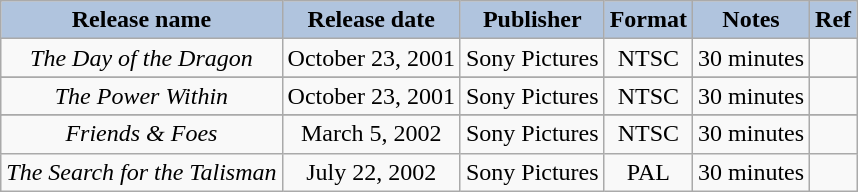<table class="wikitable" style="text-align:center">
<tr>
<th style="background:#B0C4DE">Release name</th>
<th style="background:#B0C4DE">Release date</th>
<th style="background:#B0C4DE">Publisher</th>
<th style="background:#B0C4DE">Format</th>
<th style="background:#B0C4DE">Notes</th>
<th style="background:#B0C4DE">Ref</th>
</tr>
<tr>
<td><em>The Day of the Dragon</em></td>
<td>October 23, 2001</td>
<td>Sony Pictures</td>
<td>NTSC</td>
<td>30 minutes</td>
<td></td>
</tr>
<tr>
</tr>
<tr>
<td><em>The Power Within</em></td>
<td>October 23, 2001</td>
<td>Sony Pictures</td>
<td>NTSC</td>
<td>30 minutes</td>
<td></td>
</tr>
<tr>
</tr>
<tr style="text-align:center;">
<td><em>Friends & Foes</em></td>
<td>March 5, 2002</td>
<td>Sony Pictures</td>
<td>NTSC</td>
<td>30 minutes</td>
<td></td>
</tr>
<tr>
<td><em>The Search for the Talisman</em></td>
<td>July 22, 2002</td>
<td>Sony Pictures</td>
<td>PAL</td>
<td>30 minutes</td>
<td></td>
</tr>
</table>
